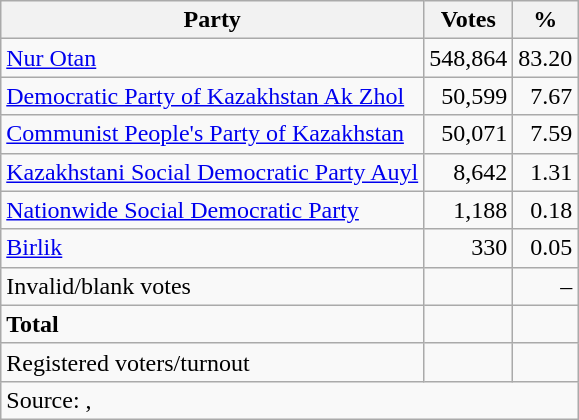<table class=wikitable style=text-align:right>
<tr>
<th>Party</th>
<th>Votes</th>
<th>%</th>
</tr>
<tr>
<td align=left><a href='#'>Nur Otan</a></td>
<td>548,864</td>
<td>83.20</td>
</tr>
<tr>
<td align=left><a href='#'>Democratic Party of Kazakhstan Ak Zhol</a></td>
<td>50,599</td>
<td>7.67</td>
</tr>
<tr>
<td align=left><a href='#'>Communist People's Party of Kazakhstan</a></td>
<td>50,071</td>
<td>7.59</td>
</tr>
<tr>
<td align=left><a href='#'>Kazakhstani Social Democratic Party Auyl</a></td>
<td>8,642</td>
<td>1.31</td>
</tr>
<tr>
<td align=left><a href='#'>Nationwide Social Democratic Party</a></td>
<td>1,188</td>
<td>0.18</td>
</tr>
<tr>
<td align=left><a href='#'>Birlik</a></td>
<td>330</td>
<td>0.05</td>
</tr>
<tr>
<td align=left>Invalid/blank votes</td>
<td></td>
<td>–</td>
</tr>
<tr>
<td align=left><strong>Total</strong></td>
<td></td>
<td></td>
</tr>
<tr>
<td align=left>Registered voters/turnout</td>
<td></td>
<td></td>
</tr>
<tr>
<td style="text-align:left;" colspan="5">Source: , </td>
</tr>
</table>
